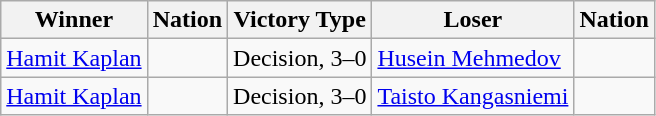<table class="wikitable sortable" style="text-align:left;">
<tr>
<th>Winner</th>
<th>Nation</th>
<th>Victory Type</th>
<th>Loser</th>
<th>Nation</th>
</tr>
<tr>
<td><a href='#'>Hamit Kaplan</a></td>
<td></td>
<td>Decision, 3–0</td>
<td><a href='#'>Husein Mehmedov</a></td>
<td></td>
</tr>
<tr>
<td><a href='#'>Hamit Kaplan</a></td>
<td></td>
<td>Decision, 3–0</td>
<td><a href='#'>Taisto Kangasniemi</a></td>
<td></td>
</tr>
</table>
